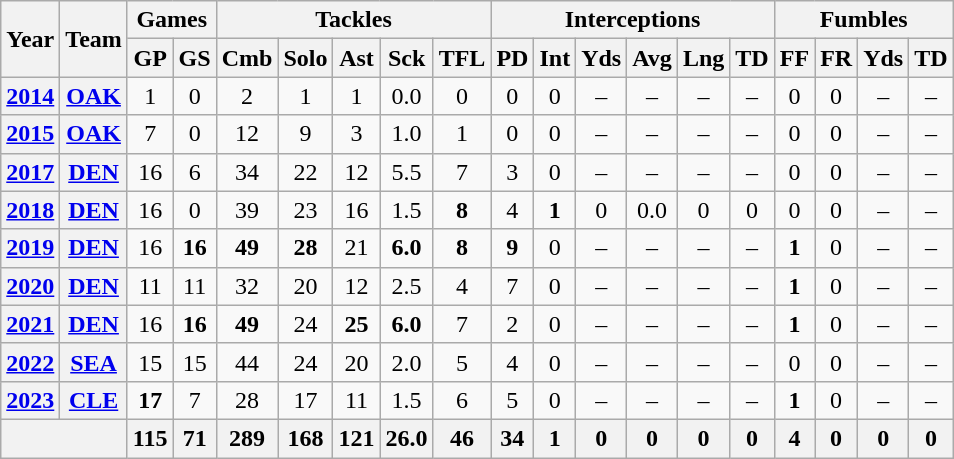<table class="wikitable" style="text-align:center;">
<tr>
<th rowspan="2">Year</th>
<th rowspan="2">Team</th>
<th colspan="2">Games</th>
<th colspan="5">Tackles</th>
<th colspan="6">Interceptions</th>
<th colspan="4">Fumbles</th>
</tr>
<tr>
<th>GP</th>
<th>GS</th>
<th>Cmb</th>
<th>Solo</th>
<th>Ast</th>
<th>Sck</th>
<th>TFL</th>
<th>PD</th>
<th>Int</th>
<th>Yds</th>
<th>Avg</th>
<th>Lng</th>
<th>TD</th>
<th>FF</th>
<th>FR</th>
<th>Yds</th>
<th>TD</th>
</tr>
<tr>
<th><a href='#'>2014</a></th>
<th><a href='#'>OAK</a></th>
<td>1</td>
<td>0</td>
<td>2</td>
<td>1</td>
<td>1</td>
<td>0.0</td>
<td>0</td>
<td>0</td>
<td>0</td>
<td>–</td>
<td>–</td>
<td>–</td>
<td>–</td>
<td>0</td>
<td>0</td>
<td>–</td>
<td>–</td>
</tr>
<tr>
<th><a href='#'>2015</a></th>
<th><a href='#'>OAK</a></th>
<td>7</td>
<td>0</td>
<td>12</td>
<td>9</td>
<td>3</td>
<td>1.0</td>
<td>1</td>
<td>0</td>
<td>0</td>
<td>–</td>
<td>–</td>
<td>–</td>
<td>–</td>
<td>0</td>
<td>0</td>
<td>–</td>
<td>–</td>
</tr>
<tr>
<th><a href='#'>2017</a></th>
<th><a href='#'>DEN</a></th>
<td>16</td>
<td>6</td>
<td>34</td>
<td>22</td>
<td>12</td>
<td>5.5</td>
<td>7</td>
<td>3</td>
<td>0</td>
<td>–</td>
<td>–</td>
<td>–</td>
<td>–</td>
<td>0</td>
<td>0</td>
<td>–</td>
<td>–</td>
</tr>
<tr>
<th><a href='#'>2018</a></th>
<th><a href='#'>DEN</a></th>
<td>16</td>
<td>0</td>
<td>39</td>
<td>23</td>
<td>16</td>
<td>1.5</td>
<td><strong>8</strong></td>
<td>4</td>
<td><strong>1</strong></td>
<td>0</td>
<td>0.0</td>
<td>0</td>
<td>0</td>
<td>0</td>
<td>0</td>
<td>–</td>
<td>–</td>
</tr>
<tr>
<th><a href='#'>2019</a></th>
<th><a href='#'>DEN</a></th>
<td>16</td>
<td><strong>16</strong></td>
<td><strong>49</strong></td>
<td><strong>28</strong></td>
<td>21</td>
<td><strong>6.0</strong></td>
<td><strong>8</strong></td>
<td><strong>9</strong></td>
<td>0</td>
<td>–</td>
<td>–</td>
<td>–</td>
<td>–</td>
<td><strong>1</strong></td>
<td>0</td>
<td>–</td>
<td>–</td>
</tr>
<tr>
<th><a href='#'>2020</a></th>
<th><a href='#'>DEN</a></th>
<td>11</td>
<td>11</td>
<td>32</td>
<td>20</td>
<td>12</td>
<td>2.5</td>
<td>4</td>
<td>7</td>
<td>0</td>
<td>–</td>
<td>–</td>
<td>–</td>
<td>–</td>
<td><strong>1</strong></td>
<td>0</td>
<td>–</td>
<td>–</td>
</tr>
<tr>
<th><a href='#'>2021</a></th>
<th><a href='#'>DEN</a></th>
<td>16</td>
<td><strong>16</strong></td>
<td><strong>49</strong></td>
<td>24</td>
<td><strong>25</strong></td>
<td><strong>6.0</strong></td>
<td>7</td>
<td>2</td>
<td>0</td>
<td>–</td>
<td>–</td>
<td>–</td>
<td>–</td>
<td><strong>1</strong></td>
<td>0</td>
<td>–</td>
<td>–</td>
</tr>
<tr>
<th><a href='#'>2022</a></th>
<th><a href='#'>SEA</a></th>
<td>15</td>
<td>15</td>
<td>44</td>
<td>24</td>
<td>20</td>
<td>2.0</td>
<td>5</td>
<td>4</td>
<td>0</td>
<td>–</td>
<td>–</td>
<td>–</td>
<td>–</td>
<td>0</td>
<td>0</td>
<td>–</td>
<td>–</td>
</tr>
<tr>
<th><a href='#'>2023</a></th>
<th><a href='#'>CLE</a></th>
<td><strong>17</strong></td>
<td>7</td>
<td>28</td>
<td>17</td>
<td>11</td>
<td>1.5</td>
<td>6</td>
<td>5</td>
<td>0</td>
<td>–</td>
<td>–</td>
<td>–</td>
<td>–</td>
<td><strong>1</strong></td>
<td>0</td>
<td>–</td>
<td>–</td>
</tr>
<tr>
<th colspan="2"></th>
<th>115</th>
<th>71</th>
<th>289</th>
<th>168</th>
<th>121</th>
<th>26.0</th>
<th>46</th>
<th>34</th>
<th>1</th>
<th>0</th>
<th>0</th>
<th>0</th>
<th>0</th>
<th>4</th>
<th>0</th>
<th>0</th>
<th>0</th>
</tr>
</table>
